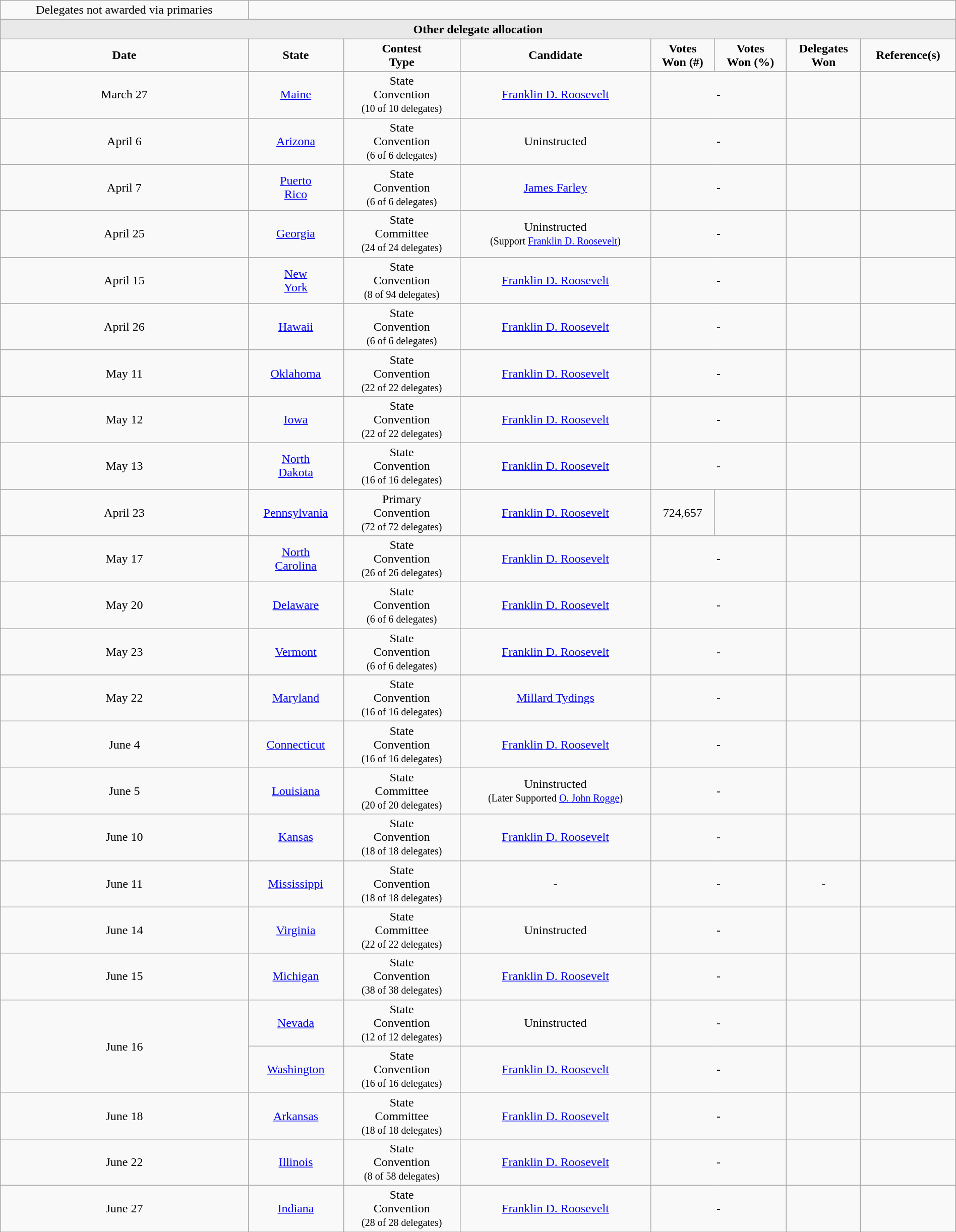<table class= "wikitable mw-collapsible mw-collapsed" style="text-align:center; width:100%;">
<tr>
<td>Delegates not awarded via primaries</td>
</tr>
<tr>
<td colspan= 8 style="text-align:center; background:#e9e9e9;"><strong>Other delegate allocation</strong></td>
</tr>
<tr>
<td><strong>Date</strong></td>
<td><strong>State</strong></td>
<td><strong>Contest<br>Type</strong></td>
<td><strong>Candidate</strong></td>
<td><strong>Votes <br>Won (#)</strong></td>
<td><strong>Votes <br>Won (%)</strong></td>
<td><strong>Delegates <br>Won</strong></td>
<td><strong>Reference(s)</strong></td>
</tr>
<tr>
<td>March 27</td>
<td><a href='#'>Maine</a></td>
<td>State<br>Convention<br><small>(10 of 10 delegates)</small></td>
<td><a href='#'>Franklin D. Roosevelt</a></td>
<td colspan= 2>-</td>
<td></td>
<td></td>
</tr>
<tr>
<td>April 6</td>
<td><a href='#'>Arizona</a></td>
<td>State<br>Convention<br><small>(6 of 6 delegates)</small></td>
<td>Uninstructed</td>
<td colspan= 2>-</td>
<td></td>
<td></td>
</tr>
<tr>
<td>April 7</td>
<td><a href='#'>Puerto<br>Rico</a></td>
<td>State<br>Convention<br><small>(6 of 6 delegates)</small></td>
<td><a href='#'>James Farley</a></td>
<td colspan= 2>-</td>
<td></td>
<td></td>
</tr>
<tr>
<td>April 25</td>
<td><a href='#'>Georgia</a></td>
<td>State<br>Committee<br><small>(24 of 24 delegates)</small></td>
<td>Uninstructed<br><small>(Support <a href='#'>Franklin D. Roosevelt</a>)</small></td>
<td colspan= 2>-</td>
<td></td>
<td></td>
</tr>
<tr>
<td>April 15</td>
<td><a href='#'>New<br>York</a></td>
<td>State<br>Convention<br><small>(8 of 94 delegates)</small></td>
<td><a href='#'>Franklin D. Roosevelt</a></td>
<td colspan= 2>-</td>
<td></td>
<td></td>
</tr>
<tr>
<td>April 26</td>
<td><a href='#'>Hawaii</a></td>
<td>State<br>Convention<br><small>(6 of 6 delegates)</small></td>
<td><a href='#'>Franklin D. Roosevelt</a></td>
<td colspan= 2>-</td>
<td></td>
<td></td>
</tr>
<tr>
<td>May 11</td>
<td><a href='#'>Oklahoma</a></td>
<td>State<br>Convention<br><small>(22 of 22 delegates)</small></td>
<td><a href='#'>Franklin D. Roosevelt</a></td>
<td colspan= 2>-</td>
<td></td>
<td></td>
</tr>
<tr>
<td>May 12</td>
<td><a href='#'>Iowa</a></td>
<td>State<br>Convention<br><small>(22 of 22 delegates)</small></td>
<td><a href='#'>Franklin D. Roosevelt</a></td>
<td colspan= 2>-</td>
<td></td>
<td></td>
</tr>
<tr>
<td>May 13</td>
<td><a href='#'>North<br>Dakota</a></td>
<td>State<br>Convention<br><small>(16 of 16 delegates)</small></td>
<td><a href='#'>Franklin D. Roosevelt</a></td>
<td colspan= 2>-</td>
<td></td>
<td></td>
</tr>
<tr>
<td>April 23</td>
<td><a href='#'>Pennsylvania</a></td>
<td>Primary<br>Convention<br><small>(72 of 72 delegates)</small></td>
<td><a href='#'>Franklin D. Roosevelt</a></td>
<td>724,657</td>
<td></td>
<td></td>
<td></td>
</tr>
<tr>
<td>May 17</td>
<td><a href='#'>North<br>Carolina</a></td>
<td>State<br>Convention<br><small>(26 of 26 delegates)</small></td>
<td><a href='#'>Franklin D. Roosevelt</a></td>
<td colspan= 2>-</td>
<td></td>
<td></td>
</tr>
<tr>
<td>May 20</td>
<td><a href='#'>Delaware</a></td>
<td>State<br>Convention<br><small>(6 of 6 delegates)</small></td>
<td><a href='#'>Franklin D. Roosevelt</a></td>
<td colspan= 2>-</td>
<td></td>
<td></td>
</tr>
<tr>
<td>May 23</td>
<td><a href='#'>Vermont</a></td>
<td>State<br>Convention<br><small>(6 of 6 delegates)</small></td>
<td><a href='#'>Franklin D. Roosevelt</a></td>
<td colspan= 2>-</td>
<td></td>
<td></td>
</tr>
<tr>
</tr>
<tr>
<td>May 22</td>
<td><a href='#'>Maryland</a></td>
<td>State<br>Convention<br><small>(16 of 16 delegates)</small></td>
<td><a href='#'>Millard Tydings</a></td>
<td colspan= 2>-</td>
<td></td>
<td></td>
</tr>
<tr>
<td>June 4</td>
<td><a href='#'>Connecticut</a></td>
<td>State<br>Convention<br><small>(16 of 16 delegates)</small></td>
<td><a href='#'>Franklin D. Roosevelt</a></td>
<td colspan= 2>-</td>
<td></td>
<td></td>
</tr>
<tr>
<td>June 5</td>
<td><a href='#'>Louisiana</a></td>
<td>State<br>Committee<br><small>(20 of 20 delegates)</small></td>
<td>Uninstructed<br><small>(Later Supported <a href='#'>O. John Rogge</a>)</small></td>
<td colspan= 2>-</td>
<td></td>
<td></td>
</tr>
<tr>
<td>June 10</td>
<td><a href='#'>Kansas</a></td>
<td>State<br>Convention<br><small>(18 of 18 delegates)</small></td>
<td><a href='#'>Franklin D. Roosevelt</a></td>
<td colspan= 2>-</td>
<td></td>
<td></td>
</tr>
<tr>
<td>June 11</td>
<td><a href='#'>Mississippi</a></td>
<td>State<br>Convention<br><small>(18 of 18 delegates)</small></td>
<td>-</td>
<td colspan= 2>-</td>
<td>-</td>
<td></td>
</tr>
<tr>
<td>June 14</td>
<td><a href='#'>Virginia</a></td>
<td>State<br>Committee<br><small>(22 of 22 delegates)</small></td>
<td>Uninstructed</td>
<td colspan= 2>-</td>
<td></td>
<td></td>
</tr>
<tr>
<td>June 15</td>
<td><a href='#'>Michigan</a></td>
<td>State<br>Convention<br><small>(38 of 38 delegates)</small></td>
<td><a href='#'>Franklin D. Roosevelt</a></td>
<td colspan= 2>-</td>
<td></td>
<td></td>
</tr>
<tr>
<td rowspan=2>June 16</td>
<td><a href='#'>Nevada</a></td>
<td>State<br>Convention<br><small>(12 of 12 delegates)</small></td>
<td>Uninstructed</td>
<td colspan= 2>-</td>
<td></td>
<td></td>
</tr>
<tr>
<td><a href='#'>Washington</a></td>
<td>State<br>Convention<br><small>(16 of 16 delegates)</small></td>
<td><a href='#'>Franklin D. Roosevelt</a></td>
<td colspan= 2>-</td>
<td></td>
<td></td>
</tr>
<tr>
<td>June 18</td>
<td><a href='#'>Arkansas</a></td>
<td>State<br>Committee<br><small>(18 of 18 delegates)</small></td>
<td><a href='#'>Franklin D. Roosevelt</a></td>
<td colspan= 2>-</td>
<td></td>
<td></td>
</tr>
<tr>
<td>June 22</td>
<td><a href='#'>Illinois</a></td>
<td>State<br>Convention<br><small>(8 of 58 delegates)</small></td>
<td><a href='#'>Franklin D. Roosevelt</a></td>
<td colspan= 2>-</td>
<td></td>
<td></td>
</tr>
<tr>
<td>June 27</td>
<td><a href='#'>Indiana</a></td>
<td>State<br>Convention<br><small>(28 of 28 delegates)</small></td>
<td><a href='#'>Franklin D. Roosevelt</a></td>
<td colspan= 2>-</td>
<td></td>
<td></td>
</tr>
<tr>
</tr>
</table>
